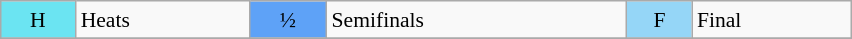<table class="wikitable" style="margin:0.5em auto; font-size:90%; line-height:1.25em;" width=45%;>
<tr>
<td bgcolor="#6be4f2" align=center>H</td>
<td>Heats</td>
<td bgcolor="#5ea2f7" align=center>½</td>
<td>Semifinals</td>
<td bgcolor="#95d6f7" align=center>F</td>
<td>Final</td>
</tr>
<tr>
</tr>
</table>
